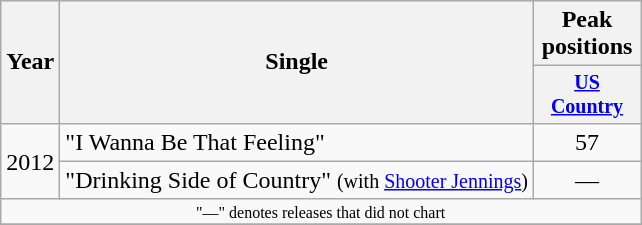<table class="wikitable" style="text-align:center;">
<tr>
<th rowspan="2">Year</th>
<th rowspan="2">Single</th>
<th>Peak positions</th>
</tr>
<tr style="font-size:smaller;">
<th width="65"><a href='#'>US Country</a></th>
</tr>
<tr>
<td rowspan="2">2012</td>
<td align="left">"I Wanna Be That Feeling"</td>
<td>57</td>
</tr>
<tr>
<td align="left">"Drinking Side of Country" <small>(with <a href='#'>Shooter Jennings</a>)</small></td>
<td>—</td>
</tr>
<tr>
<td colspan="3" style="font-size:8pt">"—" denotes releases that did not chart</td>
</tr>
<tr>
</tr>
</table>
